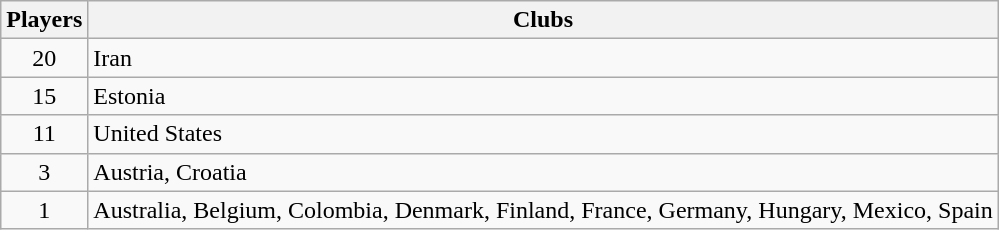<table class="wikitable">
<tr>
<th>Players</th>
<th>Clubs</th>
</tr>
<tr>
<td align="center">20</td>
<td> Iran</td>
</tr>
<tr>
<td align="center">15</td>
<td> Estonia</td>
</tr>
<tr>
<td align="center">11</td>
<td> United States</td>
</tr>
<tr>
<td align="center">3</td>
<td> Austria,  Croatia</td>
</tr>
<tr>
<td align="center">1</td>
<td> Australia,  Belgium,  Colombia,  Denmark,  Finland,  France,  Germany,  Hungary,  Mexico,  Spain</td>
</tr>
</table>
